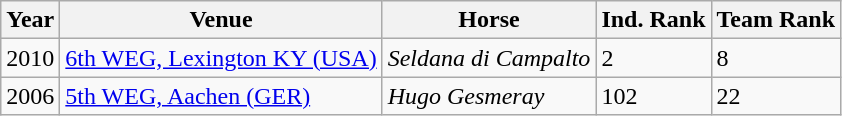<table class="wikitable">
<tr>
<th>Year</th>
<th>Venue</th>
<th>Horse</th>
<th>Ind. Rank</th>
<th>Team Rank</th>
</tr>
<tr>
<td>2010</td>
<td><a href='#'>6th WEG, Lexington KY (USA)</a></td>
<td><em>Seldana di Campalto</em></td>
<td>2</td>
<td>8</td>
</tr>
<tr>
<td>2006</td>
<td><a href='#'>5th WEG, Aachen (GER)</a></td>
<td><em>Hugo Gesmeray</em></td>
<td>102</td>
<td>22</td>
</tr>
</table>
